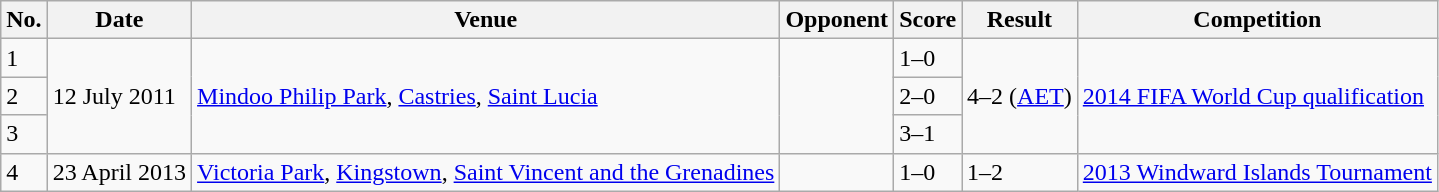<table class="wikitable">
<tr>
<th scope="col">No.</th>
<th scope="col">Date</th>
<th scope="col">Venue</th>
<th scope="col">Opponent</th>
<th scope="col">Score</th>
<th scope="col">Result</th>
<th scope="col">Competition</th>
</tr>
<tr>
<td>1</td>
<td rowspan=3>12 July 2011</td>
<td rowspan=3><a href='#'>Mindoo Philip Park</a>, <a href='#'>Castries</a>, <a href='#'>Saint Lucia</a></td>
<td rowspan=3></td>
<td>1–0</td>
<td rowspan=3>4–2 (<a href='#'>AET</a>)</td>
<td rowspan=3><a href='#'>2014 FIFA World Cup qualification</a></td>
</tr>
<tr>
<td>2</td>
<td>2–0</td>
</tr>
<tr>
<td>3</td>
<td>3–1</td>
</tr>
<tr>
<td>4</td>
<td>23 April 2013</td>
<td><a href='#'>Victoria Park</a>, <a href='#'>Kingstown</a>, <a href='#'>Saint Vincent and the Grenadines</a></td>
<td></td>
<td>1–0</td>
<td>1–2</td>
<td><a href='#'>2013 Windward Islands Tournament</a></td>
</tr>
</table>
